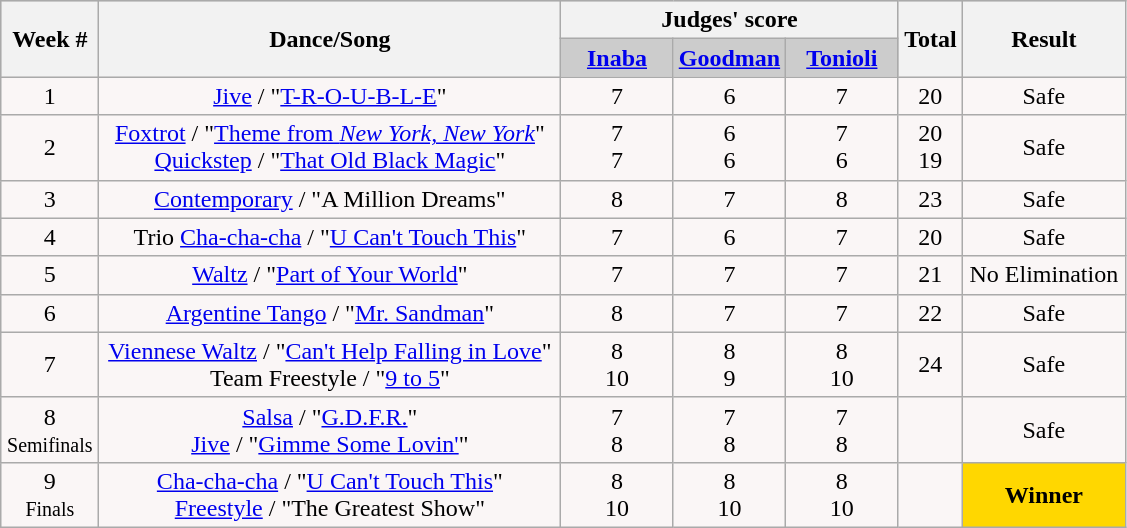<table class="wikitable collapsible collapsed">
<tr style="text-align: center; background:#ccc;">
<th rowspan="2">Week #</th>
<th rowspan="2">Dance/Song</th>
<th colspan="3">Judges' score</th>
<th rowspan="2">Total</th>
<th rowspan="2">Result</th>
</tr>
<tr style="text-align: center; background:#ccc;">
<td style="width:10%; "><strong><a href='#'>Inaba</a></strong></td>
<td style="width:10%; "><strong><a href='#'>Goodman</a></strong></td>
<td style="width:10%; "><strong><a href='#'>Tonioli</a></strong></td>
</tr>
<tr>
<td align="center" bgcolor="FAF6F6">1</td>
<td align="center" bgcolor="FAF6F6"><a href='#'>Jive</a> / "<a href='#'>T-R-O-U-B-L-E</a>"</td>
<td align="center" bgcolor="FAF6F6">7</td>
<td align="center" bgcolor="FAF6F6">6</td>
<td align="center" bgcolor="FAF6F6">7</td>
<td align="center" bgcolor="FAF6F6">20</td>
<td align="center" bgcolor="FAF6F6">Safe</td>
</tr>
<tr>
<td align="center" bgcolor="FAF6F6">2</td>
<td align="center" bgcolor="FAF6F6"><a href='#'>Foxtrot</a> / "<a href='#'>Theme from <em>New York, New York</em></a>" <br> <a href='#'>Quickstep</a> / "<a href='#'>That Old Black Magic</a>"</td>
<td align="center" bgcolor="FAF6F6">7<br>7</td>
<td align="center" bgcolor="FAF6F6">6<br>6</td>
<td align="center" bgcolor="FAF6F6">7<br>6</td>
<td align="center" bgcolor="FAF6F6">20<br>19</td>
<td align="center" bgcolor="FAF6F6">Safe</td>
</tr>
<tr>
<td align="center" bgcolor="FAF6F6">3</td>
<td align="center" bgcolor="FAF6F6"><a href='#'>Contemporary</a> / "A Million Dreams"</td>
<td align="center" bgcolor="FAF6F6">8</td>
<td align="center" bgcolor="FAF6F6">7</td>
<td align="center" bgcolor="FAF6F6">8</td>
<td align="center" bgcolor="FAF6F6">23</td>
<td align="center" bgcolor="FAF6F6">Safe</td>
</tr>
<tr>
<td align="center" bgcolor="FAF6F6">4</td>
<td align="center" bgcolor="FAF6F6">Trio <a href='#'>Cha-cha-cha</a> / "<a href='#'>U Can't Touch This</a>"</td>
<td align="center" bgcolor="FAF6F6">7</td>
<td align="center" bgcolor="FAF6F6">6</td>
<td align="center" bgcolor="FAF6F6">7</td>
<td align="center" bgcolor="FAF6F6">20</td>
<td align="center" bgcolor="FAF6F6">Safe</td>
</tr>
<tr>
<td align="center" bgcolor="FAF6F6">5</td>
<td align="center" bgcolor="FAF6F6"><a href='#'>Waltz</a> / "<a href='#'>Part of Your World</a>"</td>
<td align="center" bgcolor="FAF6F6">7</td>
<td align="center" bgcolor="FAF6F6">7</td>
<td align="center" bgcolor="FAF6F6">7</td>
<td align="center" bgcolor="FAF6F6">21</td>
<td align="center" bgcolor="FAF6F6">No Elimination</td>
</tr>
<tr>
<td align="center" bgcolor="FAF6F6">6</td>
<td align="center" bgcolor="FAF6F6"><a href='#'>Argentine Tango</a> / "<a href='#'>Mr. Sandman</a>"</td>
<td align="center" bgcolor="FAF6F6">8</td>
<td align="center" bgcolor="FAF6F6">7</td>
<td align="center" bgcolor="FAF6F6">7</td>
<td align="center" bgcolor="FAF6F6">22</td>
<td align="center" bgcolor="FAF6F6">Safe</td>
</tr>
<tr>
<td align="center" bgcolor="FAF6F6">7</td>
<td align="center" bgcolor="FAF6F6"><a href='#'>Viennese Waltz</a> / "<a href='#'>Can't Help Falling in Love</a>" <br> Team Freestyle / "<a href='#'>9 to 5</a>"</td>
<td align="center" bgcolor="FAF6F6">8<br>10</td>
<td align="center" bgcolor="FAF6F6">8<br>9</td>
<td align="center" bgcolor="FAF6F6">8<br>10</td>
<td align="center" bgcolor="FAF6F6">24<br></td>
<td align="center" bgcolor="FAF6F6">Safe</td>
</tr>
<tr>
<td align="center" bgcolor="FAF6F6">8<br><small>Semifinals</small></td>
<td align="center" bgcolor="FAF6F6"><a href='#'>Salsa</a> / "<a href='#'>G.D.F.R.</a>" <br> <a href='#'>Jive</a> / "<a href='#'>Gimme Some Lovin'</a>"</td>
<td align="center" bgcolor="FAF6F6">7<br>8</td>
<td align="center" bgcolor="FAF6F6">7<br>8</td>
<td align="center" bgcolor="FAF6F6">7<br>8</td>
<td align="center" bgcolor="FAF6F6"><br></td>
<td align="center" bgcolor="FAF6F6">Safe</td>
</tr>
<tr>
<td align="center" bgcolor="FAF6F6">9<br><small>Finals</small></td>
<td align="center" bgcolor="FAF6F6"><a href='#'>Cha-cha-cha</a> / "<a href='#'>U Can't Touch This</a>" <br> <a href='#'>Freestyle</a> / "The Greatest Show"</td>
<td align="center" bgcolor="FAF6F6">8<br>10</td>
<td align="center" bgcolor="FAF6F6">8<br>10</td>
<td align="center" bgcolor="FAF6F6">8<br>10</td>
<td align="center" bgcolor="FAF6F6"><br></td>
<th style="background:gold;"><strong>Winner</strong></th>
</tr>
</table>
